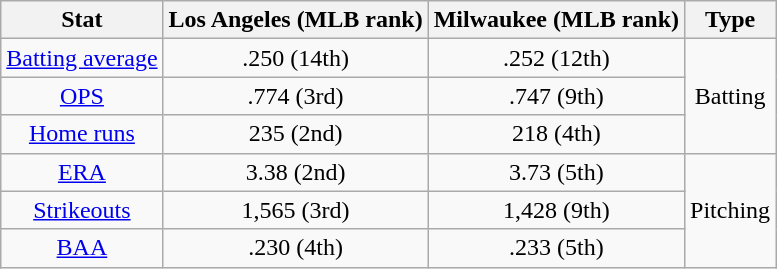<table class="wikitable" style="text-align:center;">
<tr>
<th>Stat</th>
<th>Los Angeles (MLB rank)</th>
<th>Milwaukee (MLB rank)</th>
<th>Type</th>
</tr>
<tr>
<td><a href='#'>Batting average</a></td>
<td>.250 (14th)</td>
<td>.252 (12th)</td>
<td rowspan=3>Batting</td>
</tr>
<tr>
<td><a href='#'>OPS</a></td>
<td>.774 (3rd)</td>
<td>.747 (9th)</td>
</tr>
<tr>
<td><a href='#'>Home runs</a></td>
<td>235 (2nd)</td>
<td>218 (4th)</td>
</tr>
<tr>
<td><a href='#'>ERA</a></td>
<td>3.38 (2nd)</td>
<td>3.73 (5th)</td>
<td rowspan=3>Pitching</td>
</tr>
<tr>
<td><a href='#'>Strikeouts</a></td>
<td>1,565 (3rd)</td>
<td>1,428 (9th)</td>
</tr>
<tr>
<td><a href='#'>BAA</a></td>
<td>.230 (4th)</td>
<td>.233 (5th)</td>
</tr>
</table>
